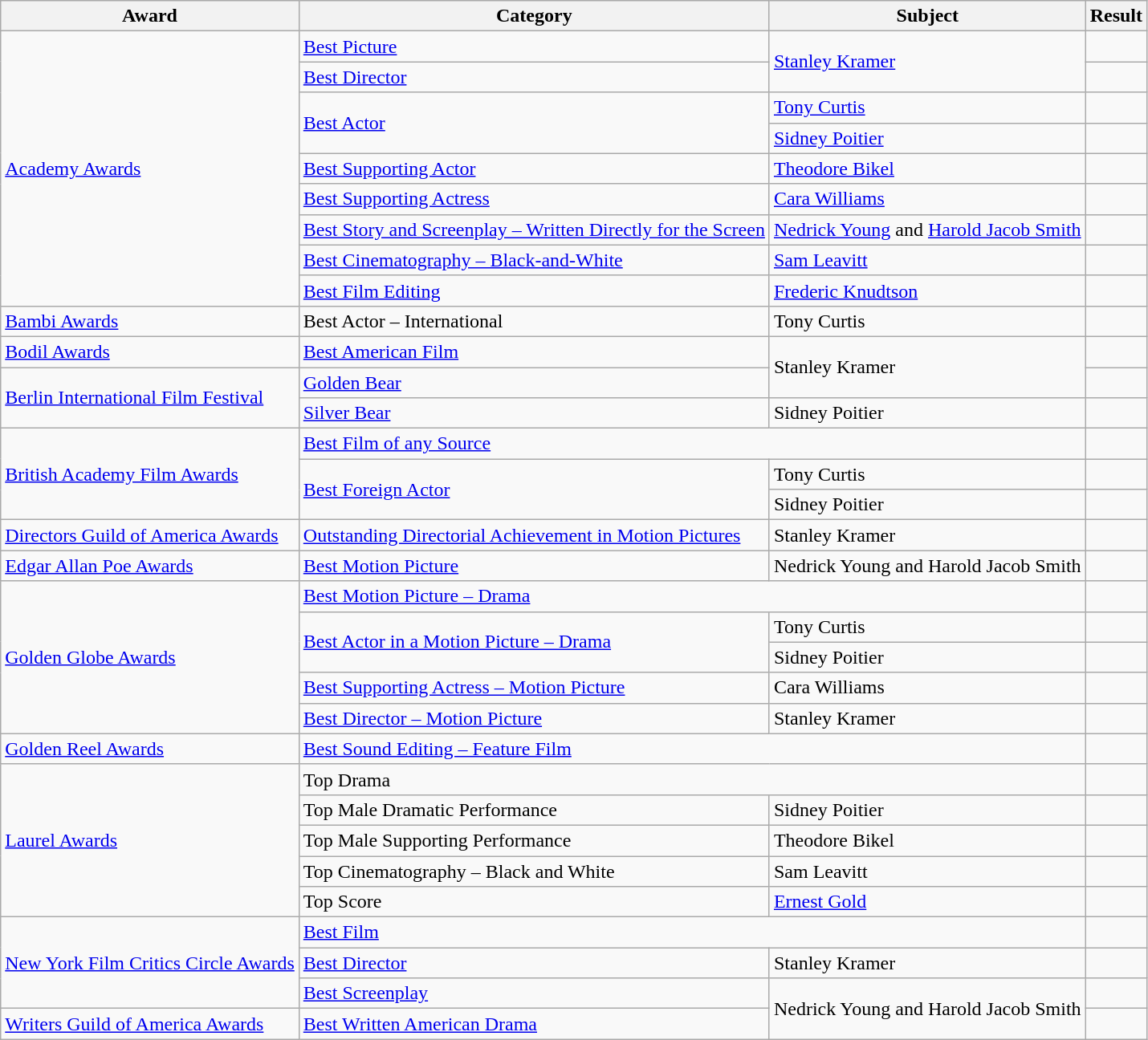<table class="wikitable">
<tr>
<th>Award</th>
<th>Category</th>
<th>Subject</th>
<th>Result</th>
</tr>
<tr>
<td rowspan="9"><a href='#'>Academy Awards</a></td>
<td><a href='#'>Best Picture</a></td>
<td rowspan="2"><a href='#'>Stanley Kramer</a></td>
<td></td>
</tr>
<tr>
<td><a href='#'>Best Director</a></td>
<td></td>
</tr>
<tr>
<td rowspan="2"><a href='#'>Best Actor</a></td>
<td><a href='#'>Tony Curtis</a></td>
<td></td>
</tr>
<tr>
<td><a href='#'>Sidney Poitier</a></td>
<td></td>
</tr>
<tr>
<td><a href='#'>Best Supporting Actor</a></td>
<td><a href='#'>Theodore Bikel</a></td>
<td></td>
</tr>
<tr>
<td><a href='#'>Best Supporting Actress</a></td>
<td><a href='#'>Cara Williams</a></td>
<td></td>
</tr>
<tr>
<td><a href='#'>Best Story and Screenplay – Written Directly for the Screen</a></td>
<td><a href='#'>Nedrick Young</a> and <a href='#'>Harold Jacob Smith</a></td>
<td></td>
</tr>
<tr>
<td><a href='#'>Best Cinematography – Black-and-White</a></td>
<td><a href='#'>Sam Leavitt</a></td>
<td></td>
</tr>
<tr>
<td><a href='#'>Best Film Editing</a></td>
<td><a href='#'>Frederic Knudtson</a></td>
<td></td>
</tr>
<tr>
<td><a href='#'>Bambi Awards</a></td>
<td>Best Actor – International</td>
<td>Tony Curtis</td>
<td></td>
</tr>
<tr>
<td><a href='#'>Bodil Awards</a></td>
<td><a href='#'>Best American Film</a></td>
<td rowspan="2">Stanley Kramer</td>
<td></td>
</tr>
<tr>
<td rowspan="2"><a href='#'>Berlin International Film Festival</a></td>
<td><a href='#'>Golden Bear</a></td>
<td></td>
</tr>
<tr>
<td><a href='#'>Silver Bear</a></td>
<td>Sidney Poitier</td>
<td></td>
</tr>
<tr>
<td rowspan="3"><a href='#'>British Academy Film Awards</a></td>
<td colspan="2"><a href='#'>Best Film of any Source</a></td>
<td></td>
</tr>
<tr>
<td rowspan="2"><a href='#'>Best Foreign Actor</a></td>
<td>Tony Curtis</td>
<td></td>
</tr>
<tr>
<td>Sidney Poitier</td>
<td></td>
</tr>
<tr>
<td><a href='#'>Directors Guild of America Awards</a></td>
<td><a href='#'>Outstanding Directorial Achievement in Motion Pictures</a></td>
<td>Stanley Kramer</td>
<td></td>
</tr>
<tr>
<td><a href='#'>Edgar Allan Poe Awards</a></td>
<td><a href='#'>Best Motion Picture</a></td>
<td>Nedrick Young and Harold Jacob Smith</td>
<td></td>
</tr>
<tr>
<td rowspan="5"><a href='#'>Golden Globe Awards</a></td>
<td colspan="2"><a href='#'>Best Motion Picture – Drama</a></td>
<td></td>
</tr>
<tr>
<td rowspan="2"><a href='#'>Best Actor in a Motion Picture – Drama</a></td>
<td>Tony Curtis</td>
<td></td>
</tr>
<tr>
<td>Sidney Poitier</td>
<td></td>
</tr>
<tr>
<td><a href='#'>Best Supporting Actress – Motion Picture</a></td>
<td>Cara Williams</td>
<td></td>
</tr>
<tr>
<td><a href='#'>Best Director – Motion Picture</a></td>
<td>Stanley Kramer</td>
<td></td>
</tr>
<tr>
<td><a href='#'>Golden Reel Awards</a></td>
<td colspan=2><a href='#'>Best Sound Editing – Feature Film</a></td>
<td></td>
</tr>
<tr>
<td rowspan="5"><a href='#'>Laurel Awards</a></td>
<td colspan="2">Top Drama</td>
<td></td>
</tr>
<tr>
<td>Top Male Dramatic Performance</td>
<td>Sidney Poitier</td>
<td></td>
</tr>
<tr>
<td>Top Male Supporting Performance</td>
<td>Theodore Bikel</td>
<td></td>
</tr>
<tr>
<td>Top Cinematography – Black and White</td>
<td>Sam Leavitt</td>
<td></td>
</tr>
<tr>
<td>Top Score</td>
<td><a href='#'>Ernest Gold</a></td>
<td></td>
</tr>
<tr>
<td rowspan=3><a href='#'>New York Film Critics Circle Awards</a></td>
<td colspan="2"><a href='#'>Best Film</a></td>
<td></td>
</tr>
<tr>
<td><a href='#'>Best Director</a></td>
<td>Stanley Kramer</td>
<td></td>
</tr>
<tr>
<td><a href='#'>Best Screenplay</a></td>
<td rowspan="2">Nedrick Young and Harold Jacob Smith</td>
<td></td>
</tr>
<tr>
<td><a href='#'>Writers Guild of America Awards</a></td>
<td><a href='#'>Best Written American Drama</a></td>
<td></td>
</tr>
</table>
